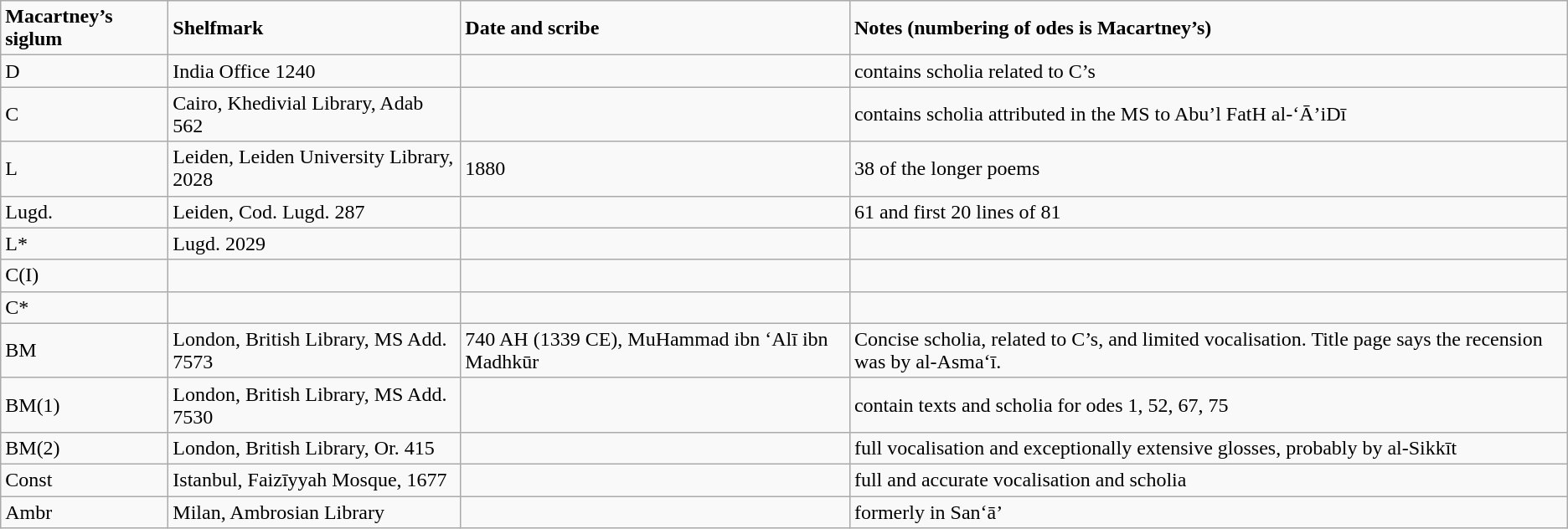<table class="wikitable mw-collapsible mw-collapsed">
<tr>
<td><strong>Macartney’s siglum</strong></td>
<td><strong>Shelfmark</strong></td>
<td><strong>Date and scribe</strong></td>
<td><strong>Notes (numbering of odes is Macartney’s)</strong></td>
</tr>
<tr>
<td>D</td>
<td>India Office 1240</td>
<td></td>
<td>contains scholia related to C’s</td>
</tr>
<tr>
<td>C</td>
<td>Cairo, Khedivial Library, Adab 562</td>
<td></td>
<td>contains scholia attributed in the MS to Abu’l FatH al-‘Ā’iDī</td>
</tr>
<tr>
<td>L</td>
<td>Leiden, Leiden University Library, 2028</td>
<td>1880</td>
<td>38 of the longer poems</td>
</tr>
<tr>
<td>Lugd.</td>
<td>Leiden, Cod. Lugd. 287</td>
<td></td>
<td>61 and first 20 lines of 81</td>
</tr>
<tr>
<td>L*</td>
<td>Lugd. 2029</td>
<td></td>
<td></td>
</tr>
<tr>
<td>C(I)</td>
<td></td>
<td></td>
<td></td>
</tr>
<tr>
<td>C*</td>
<td></td>
<td></td>
<td></td>
</tr>
<tr>
<td>BM</td>
<td>London, British Library, MS Add. 7573</td>
<td>740 AH (1339 CE), MuHammad ibn ‘Alī ibn Madhkūr</td>
<td>Concise scholia, related to C’s, and limited vocalisation. Title page says the recension was by al-Asma‘ī.</td>
</tr>
<tr>
<td>BM(1)</td>
<td>London, British Library, MS Add. 7530</td>
<td></td>
<td>contain texts and scholia for odes 1, 52, 67, 75</td>
</tr>
<tr>
<td>BM(2)</td>
<td>London, British Library, Or. 415</td>
<td></td>
<td>full vocalisation and exceptionally extensive glosses, probably by al-Sikkīt</td>
</tr>
<tr>
<td>Const</td>
<td>Istanbul, Faizīyyah Mosque, 1677</td>
<td></td>
<td>full and accurate vocalisation and scholia</td>
</tr>
<tr>
<td>Ambr</td>
<td>Milan, Ambrosian Library</td>
<td></td>
<td>formerly in San‘ā’</td>
</tr>
</table>
